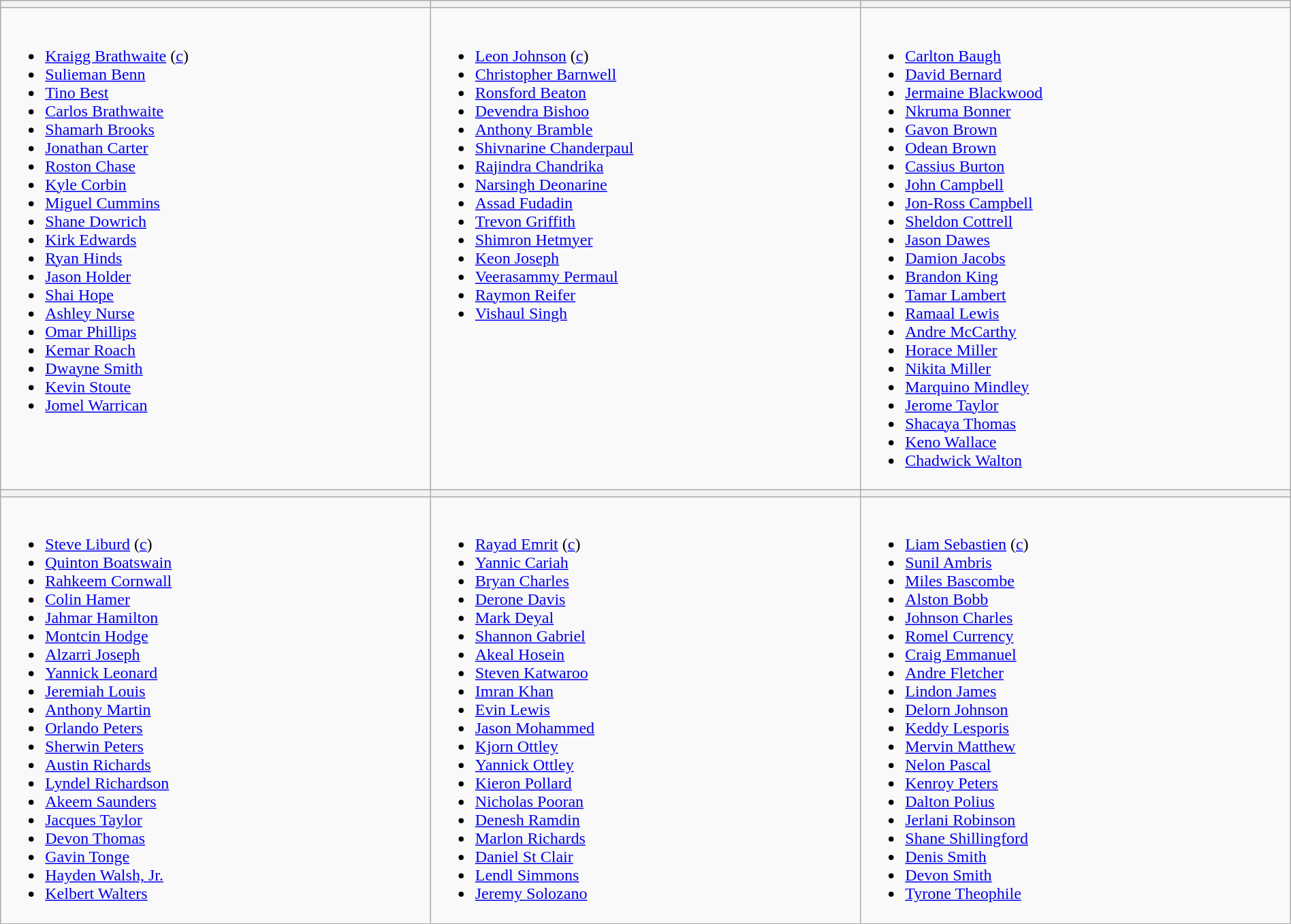<table class="wikitable" width="100%">
<tr>
<th width=33%></th>
<th width=33%></th>
<th width=33%></th>
</tr>
<tr>
<td valign=top><br><ul><li><a href='#'>Kraigg Brathwaite</a> (<a href='#'>c</a>)</li><li><a href='#'>Sulieman Benn</a></li><li><a href='#'>Tino Best</a></li><li><a href='#'>Carlos Brathwaite</a></li><li><a href='#'>Shamarh Brooks</a></li><li><a href='#'>Jonathan Carter</a></li><li><a href='#'>Roston Chase</a></li><li><a href='#'>Kyle Corbin</a></li><li><a href='#'>Miguel Cummins</a></li><li><a href='#'>Shane Dowrich</a></li><li><a href='#'>Kirk Edwards</a></li><li><a href='#'>Ryan Hinds</a></li><li><a href='#'>Jason Holder</a></li><li><a href='#'>Shai Hope</a></li><li><a href='#'>Ashley Nurse</a></li><li><a href='#'>Omar Phillips</a></li><li><a href='#'>Kemar Roach</a></li><li><a href='#'>Dwayne Smith</a></li><li><a href='#'>Kevin Stoute</a></li><li><a href='#'>Jomel Warrican</a></li></ul></td>
<td valign=top><br><ul><li><a href='#'>Leon Johnson</a> (<a href='#'>c</a>)</li><li><a href='#'>Christopher Barnwell</a></li><li><a href='#'>Ronsford Beaton</a></li><li><a href='#'>Devendra Bishoo</a></li><li><a href='#'>Anthony Bramble</a></li><li><a href='#'>Shivnarine Chanderpaul</a></li><li><a href='#'>Rajindra Chandrika</a></li><li><a href='#'>Narsingh Deonarine</a></li><li><a href='#'>Assad Fudadin</a></li><li><a href='#'>Trevon Griffith</a></li><li><a href='#'>Shimron Hetmyer</a></li><li><a href='#'>Keon Joseph</a></li><li><a href='#'>Veerasammy Permaul</a></li><li><a href='#'>Raymon Reifer</a></li><li><a href='#'>Vishaul Singh</a></li></ul></td>
<td valign=top><br><ul><li><a href='#'>Carlton Baugh</a></li><li><a href='#'>David Bernard</a></li><li><a href='#'>Jermaine Blackwood</a></li><li><a href='#'>Nkruma Bonner</a></li><li><a href='#'>Gavon Brown</a></li><li><a href='#'>Odean Brown</a></li><li><a href='#'>Cassius Burton</a></li><li><a href='#'>John Campbell</a></li><li><a href='#'>Jon-Ross Campbell</a></li><li><a href='#'>Sheldon Cottrell</a></li><li><a href='#'>Jason Dawes</a></li><li><a href='#'>Damion Jacobs</a></li><li><a href='#'>Brandon King</a></li><li><a href='#'>Tamar Lambert</a></li><li><a href='#'>Ramaal Lewis</a></li><li><a href='#'>Andre McCarthy</a></li><li><a href='#'>Horace Miller</a></li><li><a href='#'>Nikita Miller</a></li><li><a href='#'>Marquino Mindley</a></li><li><a href='#'>Jerome Taylor</a></li><li><a href='#'>Shacaya Thomas</a></li><li><a href='#'>Keno Wallace</a></li><li><a href='#'>Chadwick Walton</a></li></ul></td>
</tr>
<tr>
<th width=33%></th>
<th width=33%></th>
<th width=33%></th>
</tr>
<tr>
<td valign=top><br><ul><li><a href='#'>Steve Liburd</a> (<a href='#'>c</a>)</li><li><a href='#'>Quinton Boatswain</a></li><li><a href='#'>Rahkeem Cornwall</a></li><li><a href='#'>Colin Hamer</a></li><li><a href='#'>Jahmar Hamilton</a></li><li><a href='#'>Montcin Hodge</a></li><li><a href='#'>Alzarri Joseph</a></li><li><a href='#'>Yannick Leonard</a></li><li><a href='#'>Jeremiah Louis</a></li><li><a href='#'>Anthony Martin</a></li><li><a href='#'>Orlando Peters</a></li><li><a href='#'>Sherwin Peters</a></li><li><a href='#'>Austin Richards</a></li><li><a href='#'>Lyndel Richardson</a></li><li><a href='#'>Akeem Saunders</a></li><li><a href='#'>Jacques Taylor</a></li><li><a href='#'>Devon Thomas</a></li><li><a href='#'>Gavin Tonge</a></li><li><a href='#'>Hayden Walsh, Jr.</a></li><li><a href='#'>Kelbert Walters</a></li></ul></td>
<td valign=top><br><ul><li><a href='#'>Rayad Emrit</a> (<a href='#'>c</a>)</li><li><a href='#'>Yannic Cariah</a></li><li><a href='#'>Bryan Charles</a></li><li><a href='#'>Derone Davis</a></li><li><a href='#'>Mark Deyal</a></li><li><a href='#'>Shannon Gabriel</a></li><li><a href='#'>Akeal Hosein</a></li><li><a href='#'>Steven Katwaroo</a></li><li><a href='#'>Imran Khan</a></li><li><a href='#'>Evin Lewis</a></li><li><a href='#'>Jason Mohammed</a></li><li><a href='#'>Kjorn Ottley</a></li><li><a href='#'>Yannick Ottley</a></li><li><a href='#'>Kieron Pollard</a></li><li><a href='#'>Nicholas Pooran</a></li><li><a href='#'>Denesh Ramdin</a></li><li><a href='#'>Marlon Richards</a></li><li><a href='#'>Daniel St Clair</a></li><li><a href='#'>Lendl Simmons</a></li><li><a href='#'>Jeremy Solozano</a></li></ul></td>
<td valign=top><br><ul><li><a href='#'>Liam Sebastien</a> (<a href='#'>c</a>)</li><li><a href='#'>Sunil Ambris</a></li><li><a href='#'>Miles Bascombe</a></li><li><a href='#'>Alston Bobb</a></li><li><a href='#'>Johnson Charles</a></li><li><a href='#'>Romel Currency</a></li><li><a href='#'>Craig Emmanuel</a></li><li><a href='#'>Andre Fletcher</a></li><li><a href='#'>Lindon James</a></li><li><a href='#'>Delorn Johnson</a></li><li><a href='#'>Keddy Lesporis</a></li><li><a href='#'>Mervin Matthew</a></li><li><a href='#'>Nelon Pascal</a></li><li><a href='#'>Kenroy Peters</a></li><li><a href='#'>Dalton Polius</a></li><li><a href='#'>Jerlani Robinson</a></li><li><a href='#'>Shane Shillingford</a></li><li><a href='#'>Denis Smith</a></li><li><a href='#'>Devon Smith</a></li><li><a href='#'>Tyrone Theophile</a></li></ul></td>
</tr>
</table>
